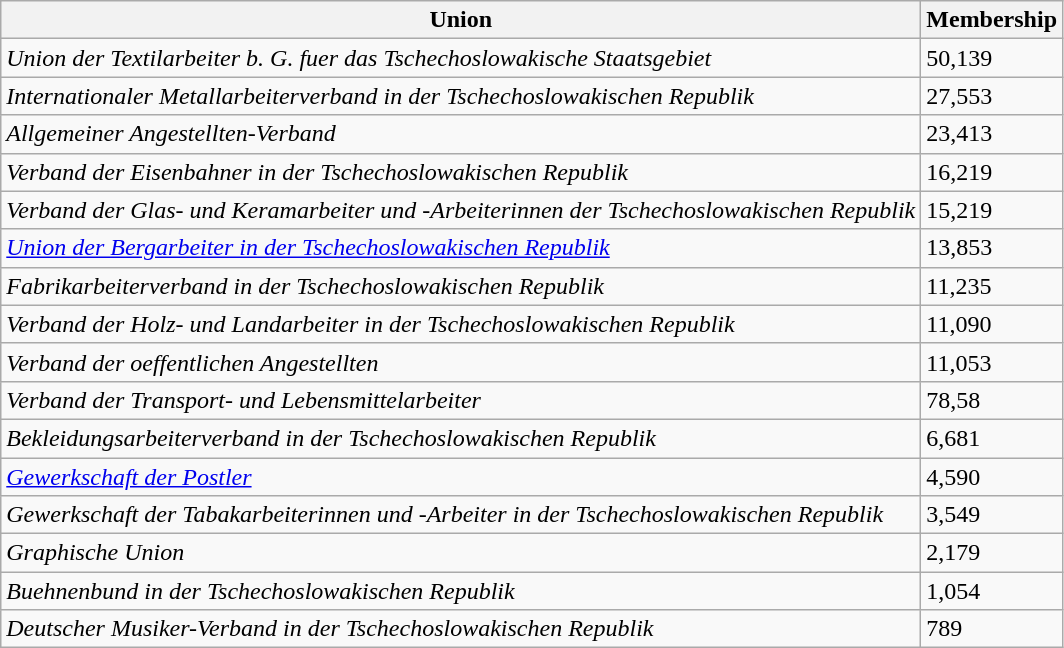<table class="wikitable">
<tr>
<th>Union</th>
<th>Membership</th>
</tr>
<tr>
<td><em>Union der Textilarbeiter b. G. fuer das Tschechoslowakische Staatsgebiet</em></td>
<td>50,139</td>
</tr>
<tr>
<td><em>Internationaler Metallarbeiterverband in der Tschechoslowakischen Republik</em></td>
<td>27,553</td>
</tr>
<tr>
<td><em>Allgemeiner Angestellten-Verband</em></td>
<td>23,413</td>
</tr>
<tr>
<td><em>Verband der Eisenbahner in der Tschechoslowakischen Republik</em></td>
<td>16,219</td>
</tr>
<tr>
<td><em>Verband der Glas- und Keramarbeiter und -Arbeiterinnen der Tschechoslowakischen Republik</em></td>
<td>15,219</td>
</tr>
<tr>
<td><em><a href='#'>Union der Bergarbeiter in der Tschechoslowakischen Republik</a></em></td>
<td>13,853</td>
</tr>
<tr>
<td><em>Fabrikarbeiterverband in der Tschechoslowakischen Republik</em></td>
<td>11,235</td>
</tr>
<tr>
<td><em>Verband der Holz- und Landarbeiter in der Tschechoslowakischen Republik</em></td>
<td>11,090</td>
</tr>
<tr>
<td><em>Verband der oeffentlichen Angestellten</em></td>
<td>11,053</td>
</tr>
<tr>
<td><em>Verband der Transport- und Lebensmittelarbeiter</em></td>
<td>78,58</td>
</tr>
<tr>
<td><em>Bekleidungsarbeiterverband in der Tschechoslowakischen Republik</em></td>
<td>6,681</td>
</tr>
<tr>
<td><em><a href='#'>Gewerkschaft der Postler</a></em></td>
<td>4,590</td>
</tr>
<tr>
<td><em>Gewerkschaft der Tabakarbeiterinnen und -Arbeiter in der Tschechoslowakischen Republik</em></td>
<td>3,549</td>
</tr>
<tr>
<td><em>Graphische Union</em></td>
<td>2,179</td>
</tr>
<tr>
<td><em>Buehnenbund in der Tschechoslowakischen Republik</em></td>
<td>1,054</td>
</tr>
<tr>
<td><em>Deutscher Musiker-Verband in der Tschechoslowakischen Republik</em></td>
<td>789</td>
</tr>
</table>
